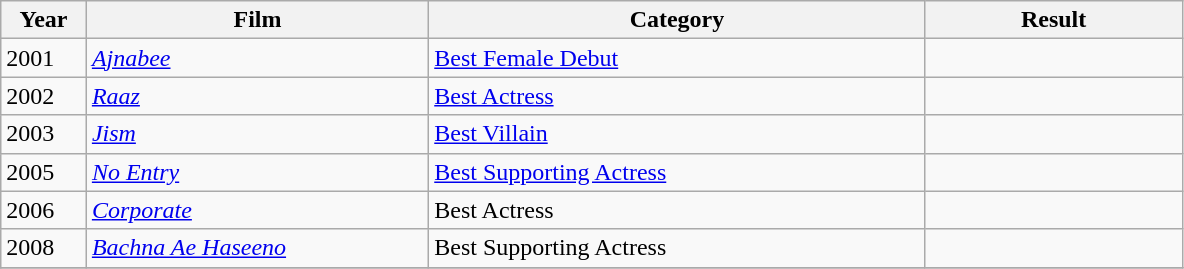<table class="wikitable sortable plainrowheaders">
<tr>
<th width=5%>Year</th>
<th width=20%>Film</th>
<th width=29%>Category</th>
<th width=15%>Result</th>
</tr>
<tr>
<td>2001</td>
<td><em><a href='#'>Ajnabee</a></em></td>
<td><a href='#'>Best Female Debut</a></td>
<td></td>
</tr>
<tr>
<td>2002</td>
<td><em><a href='#'>Raaz</a></em></td>
<td><a href='#'>Best Actress</a></td>
<td></td>
</tr>
<tr>
<td>2003</td>
<td><em><a href='#'>Jism</a></em></td>
<td><a href='#'>Best Villain</a></td>
<td></td>
</tr>
<tr>
<td>2005</td>
<td><em><a href='#'>No Entry</a></em></td>
<td><a href='#'>Best Supporting Actress</a></td>
<td></td>
</tr>
<tr>
<td>2006</td>
<td><em><a href='#'>Corporate</a></em></td>
<td>Best Actress</td>
<td></td>
</tr>
<tr>
<td>2008</td>
<td><em><a href='#'>Bachna Ae Haseeno</a></em></td>
<td>Best Supporting Actress</td>
<td></td>
</tr>
<tr>
</tr>
</table>
